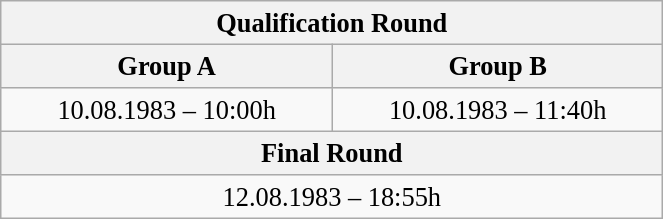<table class="wikitable" style=" text-align:center; font-size:110%;" width="35%">
<tr>
<th colspan="2">Qualification Round</th>
</tr>
<tr>
<th>Group A</th>
<th>Group B</th>
</tr>
<tr>
<td>10.08.1983 – 10:00h</td>
<td>10.08.1983 – 11:40h</td>
</tr>
<tr>
<th colspan="2">Final Round</th>
</tr>
<tr>
<td colspan="2">12.08.1983 – 18:55h</td>
</tr>
</table>
